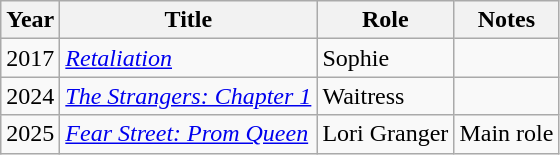<table class="wikitable sortable">
<tr>
<th>Year</th>
<th>Title</th>
<th>Role</th>
<th>Notes</th>
</tr>
<tr>
<td>2017</td>
<td><em><a href='#'>Retaliation</a></em></td>
<td>Sophie</td>
<td></td>
</tr>
<tr>
<td>2024</td>
<td><em><a href='#'>The Strangers: Chapter 1</a></em></td>
<td>Waitress</td>
<td></td>
</tr>
<tr>
<td>2025</td>
<td><em><a href='#'>Fear Street: Prom Queen</a></em></td>
<td>Lori Granger</td>
<td>Main role</td>
</tr>
</table>
